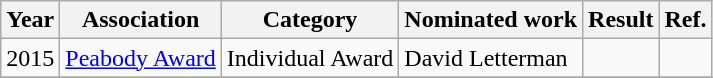<table class="wikitable">
<tr>
<th scope="col">Year</th>
<th scope="col">Association</th>
<th scope="col">Category</th>
<th scope="col">Nominated work</th>
<th scope="col">Result</th>
<th>Ref.</th>
</tr>
<tr>
<td>2015</td>
<td><a href='#'>Peabody Award</a></td>
<td>Individual Award</td>
<td>David Letterman</td>
<td></td>
<td></td>
</tr>
<tr>
</tr>
</table>
